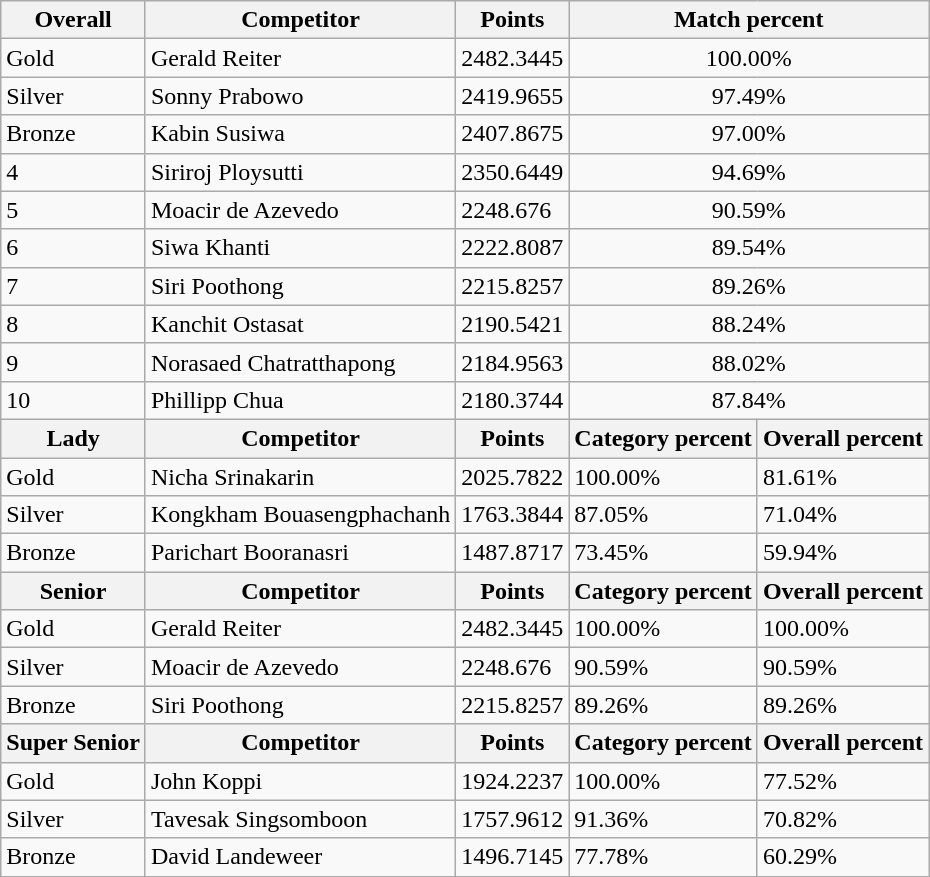<table class="wikitable sortable" style="text-align: left;">
<tr>
<th>Overall</th>
<th>Competitor</th>
<th>Points</th>
<th colspan="2">Match percent</th>
</tr>
<tr>
<td> Gold</td>
<td> Gerald Reiter</td>
<td>2482.3445</td>
<td colspan="2" style="text-align: center;">100.00%</td>
</tr>
<tr>
<td> Silver</td>
<td> Sonny Prabowo</td>
<td>2419.9655</td>
<td colspan="2" style="text-align: center;">97.49%</td>
</tr>
<tr>
<td> Bronze</td>
<td> Kabin Susiwa</td>
<td>2407.8675</td>
<td colspan="2" style="text-align: center;">97.00%</td>
</tr>
<tr>
<td>4</td>
<td> Siriroj Ploysutti</td>
<td>2350.6449</td>
<td colspan="2" style="text-align: center;">94.69%</td>
</tr>
<tr>
<td>5</td>
<td> Moacir de Azevedo</td>
<td>2248.676</td>
<td colspan="2" style="text-align: center;">90.59%</td>
</tr>
<tr>
<td>6</td>
<td> Siwa Khanti</td>
<td>2222.8087</td>
<td colspan="2" style="text-align: center;">89.54%</td>
</tr>
<tr>
<td>7</td>
<td> Siri Poothong</td>
<td>2215.8257</td>
<td colspan="2" style="text-align: center;">89.26%</td>
</tr>
<tr>
<td>8</td>
<td> Kanchit Ostasat</td>
<td>2190.5421</td>
<td colspan="2" style="text-align: center;">88.24%</td>
</tr>
<tr>
<td>9</td>
<td> Norasaed Chatratthapong</td>
<td>2184.9563</td>
<td colspan="2" style="text-align: center;">88.02%</td>
</tr>
<tr>
<td>10</td>
<td> Phillipp Chua</td>
<td>2180.3744</td>
<td colspan="2" style="text-align: center;">87.84%</td>
</tr>
<tr>
<th>Lady</th>
<th>Competitor</th>
<th>Points</th>
<th>Category percent</th>
<th>Overall percent</th>
</tr>
<tr>
<td> Gold</td>
<td> Nicha Srinakarin</td>
<td>2025.7822</td>
<td>100.00%</td>
<td>81.61%</td>
</tr>
<tr>
<td> Silver</td>
<td> Kongkham Bouasengphachanh</td>
<td>1763.3844</td>
<td>87.05%</td>
<td>71.04%</td>
</tr>
<tr>
<td> Bronze</td>
<td> Parichart Booranasri</td>
<td>1487.8717</td>
<td>73.45%</td>
<td>59.94%</td>
</tr>
<tr>
<th>Senior</th>
<th>Competitor</th>
<th>Points</th>
<th>Category percent</th>
<th>Overall percent</th>
</tr>
<tr>
<td> Gold</td>
<td> Gerald Reiter</td>
<td>2482.3445</td>
<td>100.00%</td>
<td>100.00%</td>
</tr>
<tr>
<td> Silver</td>
<td> Moacir de Azevedo</td>
<td>2248.676</td>
<td>90.59%</td>
<td>90.59%</td>
</tr>
<tr>
<td> Bronze</td>
<td> Siri Poothong</td>
<td>2215.8257</td>
<td>89.26%</td>
<td>89.26%</td>
</tr>
<tr>
<th>Super Senior</th>
<th>Competitor</th>
<th>Points</th>
<th>Category percent</th>
<th>Overall percent</th>
</tr>
<tr>
<td> Gold</td>
<td> John Koppi</td>
<td>1924.2237</td>
<td>100.00%</td>
<td>77.52%</td>
</tr>
<tr>
<td> Silver</td>
<td> Tavesak Singsomboon</td>
<td>1757.9612</td>
<td>91.36%</td>
<td>70.82%</td>
</tr>
<tr>
<td> Bronze</td>
<td> David Landeweer</td>
<td>1496.7145</td>
<td>77.78%</td>
<td>60.29%</td>
</tr>
<tr>
</tr>
</table>
